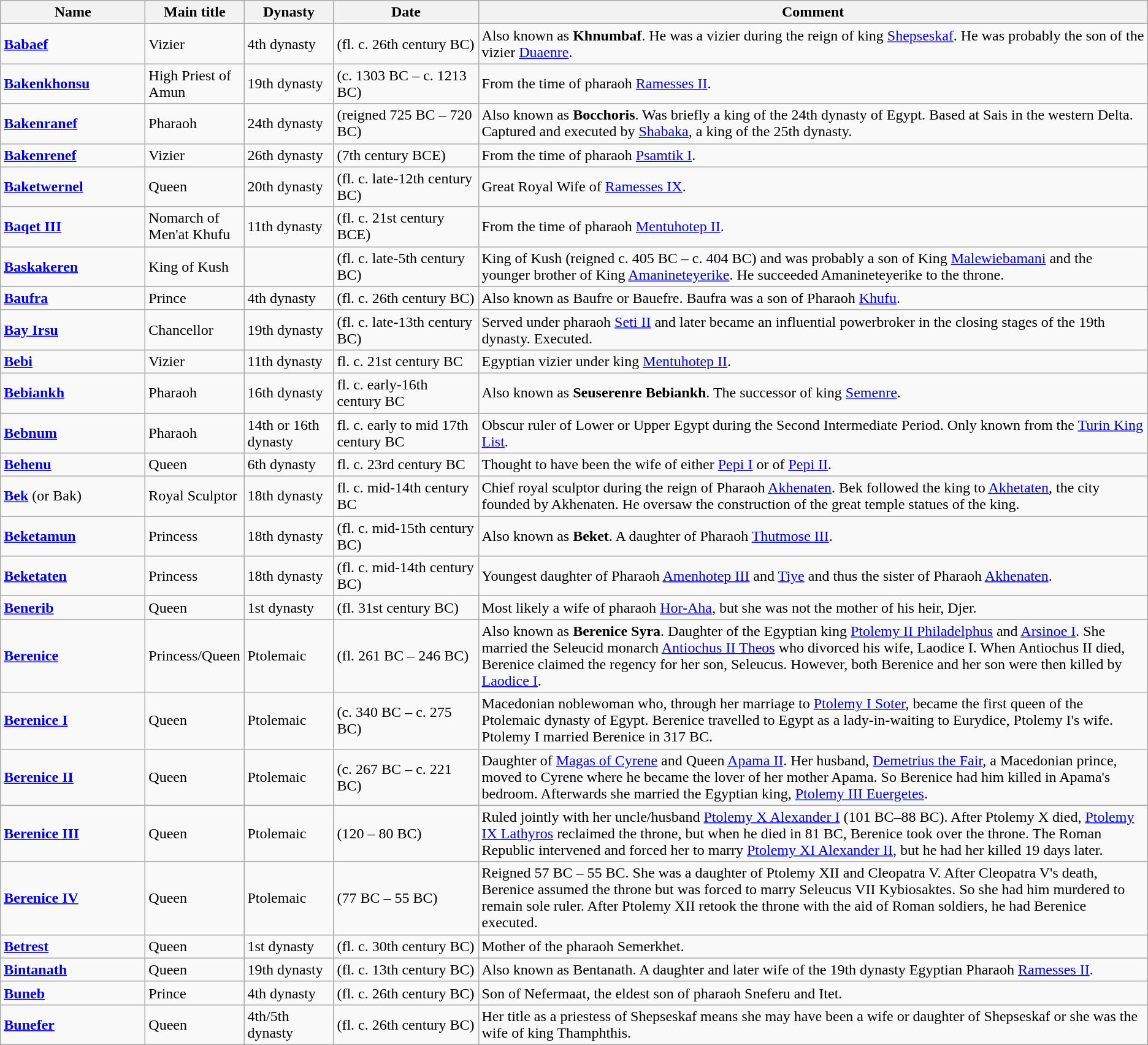<table class="wikitable sortable" align="center">
<tr>
<th style="width: 150px;">Name</th>
<th style="width: 100px;">Main title</th>
<th style="width: 90px;">Dynasty</th>
<th align="center" style="width: 150px;">Date</th>
<th>Comment</th>
</tr>
<tr>
<td><strong><a href='#'>Babaef</a></strong></td>
<td>Vizier</td>
<td>4th dynasty</td>
<td>(fl. c. 26th century BC)</td>
<td>Also known as <strong>Khnumbaf</strong>. He was a vizier during the reign of king <a href='#'>Shepseskaf</a>. He was probably the son of the vizier <a href='#'>Duaenre</a>.</td>
</tr>
<tr>
<td><strong><a href='#'>Bakenkhonsu</a></strong></td>
<td>High Priest of Amun</td>
<td>19th dynasty</td>
<td>(c. 1303 BC – c. 1213 BC)</td>
<td>From the time of pharaoh <a href='#'>Ramesses II</a>.</td>
</tr>
<tr>
<td><strong><a href='#'>Bakenranef</a></strong></td>
<td>Pharaoh</td>
<td>24th dynasty</td>
<td>(reigned 725 BC – 720 BC)</td>
<td>Also known as  <strong>Bocchoris</strong>. Was briefly a king of the 24th dynasty of Egypt. Based at Sais in the western Delta. Captured and executed by <a href='#'>Shabaka</a>, a king of the 25th dynasty.</td>
</tr>
<tr>
<td><strong><a href='#'>Bakenrenef</a></strong></td>
<td>Vizier</td>
<td>26th dynasty</td>
<td>(7th century BCE)</td>
<td>From the time of pharaoh <a href='#'>Psamtik I</a>.</td>
</tr>
<tr>
<td><strong><a href='#'>Baketwernel</a></strong></td>
<td>Queen</td>
<td>20th dynasty</td>
<td>(fl. c. late-12th century BC)</td>
<td>Great Royal Wife of <a href='#'>Ramesses IX</a>.</td>
</tr>
<tr>
<td><strong><a href='#'>Baqet III</a></strong></td>
<td>Nomarch of Men'at Khufu</td>
<td>11th dynasty</td>
<td>(fl. c. 21st century BCE)</td>
<td>From the time of pharaoh <a href='#'>Mentuhotep II</a>.</td>
</tr>
<tr>
<td><strong><a href='#'>Baskakeren</a></strong></td>
<td>King of Kush</td>
<td></td>
<td>(fl. c. late-5th century BC)</td>
<td>King of Kush (reigned c. 405 BC – c. 404 BC) and was probably a son of King <a href='#'>Malewiebamani</a> and the younger brother of King <a href='#'>Amanineteyerike</a>. He succeeded Amanineteyerike to the throne.</td>
</tr>
<tr>
<td><strong><a href='#'>Baufra</a></strong></td>
<td>Prince</td>
<td>4th dynasty</td>
<td>(fl. c. 26th century BC)</td>
<td>Also known as Baufre or Bauefre. Baufra was a son of Pharaoh <a href='#'>Khufu</a>.</td>
</tr>
<tr>
<td><strong><a href='#'>Bay Irsu</a></strong></td>
<td>Chancellor</td>
<td>19th dynasty</td>
<td>(fl. c. late-13th century BC)</td>
<td>Served under pharaoh <a href='#'>Seti II</a> and later became an influential powerbroker in the closing stages of the 19th dynasty. Executed.</td>
</tr>
<tr>
<td><strong><a href='#'>Bebi</a></strong></td>
<td>Vizier</td>
<td>11th dynasty</td>
<td>fl. c. 21st century BC</td>
<td>Egyptian vizier under king <a href='#'>Mentuhotep II</a>.</td>
</tr>
<tr>
<td><strong><a href='#'>Bebiankh</a></strong></td>
<td>Pharaoh</td>
<td>16th dynasty</td>
<td>fl. c. early-16th century BC</td>
<td>Also known as <strong>Seuserenre Bebiankh</strong>. The successor of king <a href='#'>Semenre</a>.</td>
</tr>
<tr>
<td><strong><a href='#'>Bebnum</a></strong></td>
<td>Pharaoh</td>
<td>14th or 16th dynasty</td>
<td>fl. c. early to mid 17th century BC</td>
<td>Obscur ruler of Lower or Upper Egypt during the Second Intermediate Period. Only known from the <a href='#'>Turin King List</a>.</td>
</tr>
<tr>
<td><strong><a href='#'>Behenu</a></strong></td>
<td>Queen</td>
<td>6th dynasty</td>
<td>fl. c. 23rd century BC</td>
<td>Thought to have been the wife of either <a href='#'>Pepi I</a> or of <a href='#'>Pepi II</a>.</td>
</tr>
<tr>
<td><strong><a href='#'>Bek</a></strong> (or Bak)</td>
<td>Royal Sculptor</td>
<td>18th dynasty</td>
<td>fl. c. mid-14th century BC</td>
<td>Chief royal sculptor during the reign of Pharaoh <a href='#'>Akhenaten</a>. Bek followed the king to <a href='#'>Akhetaten</a>, the city founded by Akhenaten. He oversaw the construction of the great temple statues of the king.</td>
</tr>
<tr>
<td><strong><a href='#'>Beketamun</a></strong></td>
<td>Princess</td>
<td>18th dynasty</td>
<td>(fl. c. mid-15th century BC)</td>
<td>Also known as <strong>Beket</strong>. A daughter of Pharaoh <a href='#'>Thutmose III</a>.</td>
</tr>
<tr>
<td><strong><a href='#'>Beketaten</a></strong></td>
<td>Princess</td>
<td>18th dynasty</td>
<td>(fl. c. mid-14th century BC)</td>
<td>Youngest daughter of Pharaoh <a href='#'>Amenhotep III</a> and <a href='#'>Tiye</a> and thus the sister of Pharaoh <a href='#'>Akhenaten</a>.</td>
</tr>
<tr>
<td><strong><a href='#'>Benerib</a></strong></td>
<td>Queen</td>
<td>1st dynasty</td>
<td>(fl. 31st century BC)</td>
<td>Most likely a wife of pharaoh <a href='#'>Hor-Aha</a>, but she was not the mother of his heir, Djer.</td>
</tr>
<tr>
<td><strong><a href='#'>Berenice</a></strong></td>
<td>Princess/Queen</td>
<td>Ptolemaic</td>
<td>(fl. 261 BC – 246 BC)</td>
<td>Also known as  <strong>Berenice Syra</strong>. Daughter of the Egyptian king <a href='#'>Ptolemy II Philadelphus</a> and <a href='#'>Arsinoe I</a>.  She married the Seleucid monarch <a href='#'>Antiochus II Theos</a> who divorced his wife, Laodice I. When Antiochus II died, Berenice claimed the regency for her son, Seleucus. However, both Berenice and her son were then killed by <a href='#'>Laodice I</a>.</td>
</tr>
<tr>
<td><strong><a href='#'>Berenice I</a></strong></td>
<td>Queen</td>
<td>Ptolemaic</td>
<td>(c. 340 BC – c. 275 BC)</td>
<td>Macedonian noblewoman who, through her marriage to <a href='#'>Ptolemy I Soter</a>, became the first queen of the Ptolemaic dynasty of Egypt. Berenice travelled to Egypt as a lady-in-waiting to Eurydice, Ptolemy I's wife. Ptolemy I married Berenice in 317 BC.</td>
</tr>
<tr>
<td><strong><a href='#'>Berenice II</a></strong></td>
<td>Queen</td>
<td>Ptolemaic</td>
<td>(c. 267 BC – c. 221 BC)</td>
<td>Daughter of <a href='#'>Magas of Cyrene</a> and Queen <a href='#'>Apama II</a>. Her husband, <a href='#'>Demetrius the Fair</a>, a Macedonian prince, moved to Cyrene where he became the lover of her mother Apama. So Berenice had him killed in Apama's bedroom. Afterwards she married the Egyptian king, <a href='#'>Ptolemy III Euergetes</a>.</td>
</tr>
<tr>
<td><strong><a href='#'>Berenice III</a></strong></td>
<td>Queen</td>
<td>Ptolemaic</td>
<td>(120 – 80 BC)</td>
<td>Ruled jointly with her uncle/husband <a href='#'>Ptolemy X Alexander I</a> (101 BC–88 BC). After Ptolemy X died, <a href='#'>Ptolemy IX Lathyros</a> reclaimed the throne, but when he died in 81 BC, Berenice took over the throne. The Roman Republic intervened and forced her to marry <a href='#'>Ptolemy XI Alexander II</a>, but he had her killed 19 days later.</td>
</tr>
<tr>
<td><strong><a href='#'>Berenice IV</a></strong></td>
<td>Queen</td>
<td>Ptolemaic</td>
<td>(77 BC – 55 BC)</td>
<td>Reigned 57 BC – 55 BC. She was a daughter of Ptolemy XII and Cleopatra V. After Cleopatra V's death, Berenice assumed the throne but was forced to marry Seleucus VII Kybiosaktes.  So she had him murdered to remain sole ruler. After Ptolemy XII retook the throne with the aid of Roman soldiers, he had Berenice executed.</td>
</tr>
<tr>
<td><strong><a href='#'>Betrest</a></strong></td>
<td>Queen</td>
<td>1st dynasty</td>
<td>(fl. c. 30th century BC)</td>
<td>Mother of the pharaoh Semerkhet.</td>
</tr>
<tr>
<td><strong><a href='#'>Bintanath</a></strong></td>
<td>Queen</td>
<td>19th dynasty</td>
<td>(fl. c. 13th century BC)</td>
<td>Also known as Bentanath. A daughter and later wife of the 19th dynasty Egyptian Pharaoh <a href='#'>Ramesses II</a>.</td>
</tr>
<tr>
<td><strong><a href='#'>Buneb</a></strong></td>
<td>Prince</td>
<td>4th dynasty</td>
<td>(fl. c. 26th century BC)</td>
<td>Son of Nefermaat, the eldest son of pharaoh Sneferu and Itet.</td>
</tr>
<tr>
<td><strong><a href='#'>Bunefer</a></strong></td>
<td>Queen</td>
<td>4th/5th dynasty</td>
<td>(fl. c. 26th century BC)</td>
<td>Her title as a priestess of Shepseskaf means she may have been a wife or daughter of Shepseskaf or she was the wife of king Thamphthis.</td>
</tr>
</table>
